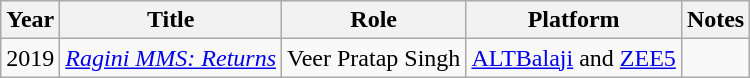<table class="wikitable">
<tr>
<th>Year</th>
<th>Title</th>
<th>Role</th>
<th>Platform</th>
<th>Notes</th>
</tr>
<tr>
<td>2019</td>
<td><em><a href='#'>Ragini MMS: Returns</a></em></td>
<td>Veer Pratap Singh</td>
<td><a href='#'>ALTBalaji</a> and <a href='#'>ZEE5</a></td>
<td></td>
</tr>
</table>
